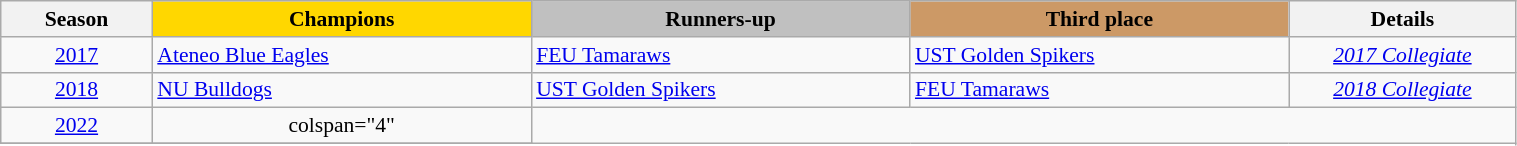<table class=wikitable style="border-collapse: collapse; font-size:90%; text-align: center" width=80%>
<tr>
<th width=10%>Season</th>
<th width=25% style="background:gold">Champions</th>
<th width=25% style="background:silver">Runners-up</th>
<th width=25% style="background:#cc9966">Third place</th>
<th width=15%>Details</th>
</tr>
<tr>
<td><a href='#'>2017</a></td>
<td style="text-align:left"><a href='#'>Ateneo Blue Eagles</a></td>
<td style="text-align:left"><a href='#'>FEU Tamaraws</a></td>
<td style="text-align:left"><a href='#'>UST Golden Spikers</a></td>
<td><a href='#'><em>2017 Collegiate</em></a></td>
</tr>
<tr>
<td><a href='#'>2018</a></td>
<td style="text-align:left"><a href='#'>NU Bulldogs</a></td>
<td style="text-align:left"><a href='#'>UST Golden Spikers</a></td>
<td style="text-align:left"><a href='#'>FEU Tamaraws</a></td>
<td><a href='#'><em>2018 Collegiate</em></a></td>
</tr>
<tr>
<td><a href='#'>2022</a></td>
<td>colspan="4" </td>
</tr>
<tr>
</tr>
</table>
